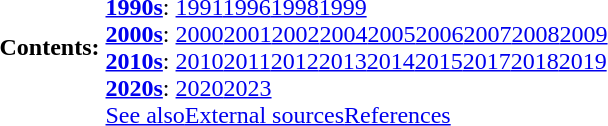<table id="toc" class="toc plainlinks" summary="List of Warner Bros. animated short films" Only years that had releases that were cancelled are listed.>
<tr>
<th>Contents:</th>
<td><br><strong><a href='#'>1990s</a></strong>: <a href='#'>1991</a><a href='#'>1996</a><a href='#'>1998</a><a href='#'>1999</a><br>
<strong><a href='#'>2000s</a></strong>: <a href='#'>2000</a><a href='#'>2001</a><a href='#'>2002</a><a href='#'>2004</a><a href='#'>2005</a><a href='#'>2006</a><a href='#'>2007</a><a href='#'>2008</a><a href='#'>2009</a><br>
<strong><a href='#'>2010s</a></strong>: <a href='#'>2010</a><a href='#'>2011</a><a href='#'>2012</a><a href='#'>2013</a><a href='#'>2014</a><a href='#'>2015</a><a href='#'>2017</a><a href='#'>2018</a><a href='#'>2019</a><br>
<strong><a href='#'>2020s</a></strong>:
<a href='#'>2020</a><a href='#'>2023</a><br>
<a href='#'>See also</a><a href='#'>External sources</a><a href='#'>References</a></td>
</tr>
</table>
